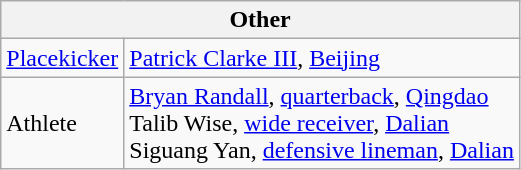<table class="wikitable">
<tr>
<th colspan="6">Other</th>
</tr>
<tr>
<td><a href='#'>Placekicker</a></td>
<td><a href='#'>Patrick Clarke III</a>, <a href='#'>Beijing</a></td>
</tr>
<tr>
<td>Athlete</td>
<td><a href='#'>Bryan Randall</a>, <a href='#'>quarterback</a>, <a href='#'>Qingdao</a><br>Talib Wise, <a href='#'>wide receiver</a>, <a href='#'>Dalian</a><br>Siguang Yan, <a href='#'>defensive lineman</a>, <a href='#'>Dalian</a></td>
</tr>
</table>
